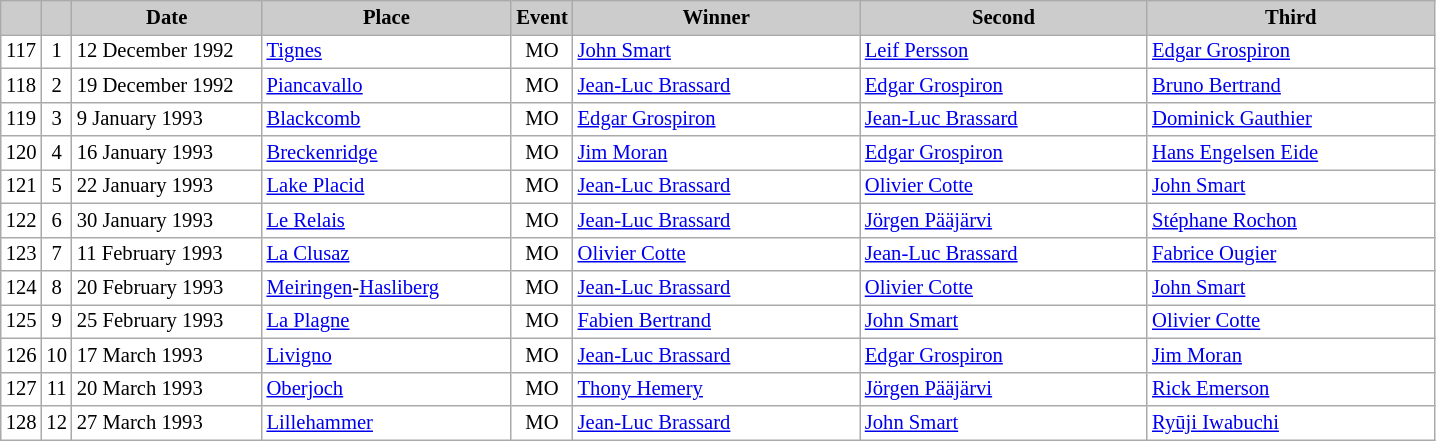<table class="wikitable plainrowheaders" style="background:#fff; font-size:86%; line-height:16px; border:grey solid 1px; border-collapse:collapse;">
<tr style="background:#ccc; text-align:center;">
<th scope="col" style="background:#ccc; width=20 px;"></th>
<th scope="col" style="background:#ccc; width=30 px;"></th>
<th scope="col" style="background:#ccc; width:120px;">Date</th>
<th scope="col" style="background:#ccc; width:160px;">Place</th>
<th scope="col" style="background:#ccc; width:15px;">Event</th>
<th scope="col" style="background:#ccc; width:185px;">Winner</th>
<th scope="col" style="background:#ccc; width:185px;">Second</th>
<th scope="col" style="background:#ccc; width:185px;">Third</th>
</tr>
<tr>
<td align=center>117</td>
<td align=center>1</td>
<td>12 December 1992</td>
<td> <a href='#'>Tignes</a></td>
<td align=center>MO</td>
<td> <a href='#'>John Smart</a></td>
<td> <a href='#'>Leif Persson</a></td>
<td> <a href='#'>Edgar Grospiron</a></td>
</tr>
<tr>
<td align=center>118</td>
<td align=center>2</td>
<td>19 December 1992</td>
<td> <a href='#'>Piancavallo</a></td>
<td align=center>MO</td>
<td> <a href='#'>Jean-Luc Brassard</a></td>
<td> <a href='#'>Edgar Grospiron</a></td>
<td> <a href='#'>Bruno Bertrand</a></td>
</tr>
<tr>
<td align=center>119</td>
<td align=center>3</td>
<td>9 January 1993</td>
<td> <a href='#'>Blackcomb</a></td>
<td align=center>MO</td>
<td> <a href='#'>Edgar Grospiron</a></td>
<td> <a href='#'>Jean-Luc Brassard</a></td>
<td> <a href='#'>Dominick Gauthier</a></td>
</tr>
<tr>
<td align=center>120</td>
<td align=center>4</td>
<td>16 January 1993</td>
<td> <a href='#'>Breckenridge</a></td>
<td align=center>MO</td>
<td> <a href='#'>Jim Moran</a></td>
<td> <a href='#'>Edgar Grospiron</a></td>
<td> <a href='#'>Hans Engelsen Eide</a></td>
</tr>
<tr>
<td align=center>121</td>
<td align=center>5</td>
<td>22 January 1993</td>
<td> <a href='#'>Lake Placid</a></td>
<td align=center>MO</td>
<td> <a href='#'>Jean-Luc Brassard</a></td>
<td> <a href='#'>Olivier Cotte</a></td>
<td> <a href='#'>John Smart</a></td>
</tr>
<tr>
<td align=center>122</td>
<td align=center>6</td>
<td>30 January 1993</td>
<td> <a href='#'>Le Relais</a></td>
<td align=center>MO</td>
<td> <a href='#'>Jean-Luc Brassard</a></td>
<td> <a href='#'>Jörgen Pääjärvi</a></td>
<td> <a href='#'>Stéphane Rochon</a></td>
</tr>
<tr>
<td align=center>123</td>
<td align=center>7</td>
<td>11 February 1993</td>
<td> <a href='#'>La Clusaz</a></td>
<td align=center>MO</td>
<td> <a href='#'>Olivier Cotte</a></td>
<td> <a href='#'>Jean-Luc Brassard</a></td>
<td> <a href='#'>Fabrice Ougier</a></td>
</tr>
<tr>
<td align=center>124</td>
<td align=center>8</td>
<td>20 February 1993</td>
<td> <a href='#'>Meiringen</a>-<a href='#'>Hasliberg</a></td>
<td align=center>MO</td>
<td> <a href='#'>Jean-Luc Brassard</a></td>
<td> <a href='#'>Olivier Cotte</a></td>
<td> <a href='#'>John Smart</a></td>
</tr>
<tr>
<td align=center>125</td>
<td align=center>9</td>
<td>25 February 1993</td>
<td> <a href='#'>La Plagne</a></td>
<td align=center>MO</td>
<td> <a href='#'>Fabien Bertrand</a></td>
<td> <a href='#'>John Smart</a></td>
<td> <a href='#'>Olivier Cotte</a></td>
</tr>
<tr>
<td align=center>126</td>
<td align=center>10</td>
<td>17 March 1993</td>
<td> <a href='#'>Livigno</a></td>
<td align=center>MO</td>
<td> <a href='#'>Jean-Luc Brassard</a></td>
<td> <a href='#'>Edgar Grospiron</a></td>
<td> <a href='#'>Jim Moran</a></td>
</tr>
<tr>
<td align=center>127</td>
<td align=center>11</td>
<td>20 March 1993</td>
<td> <a href='#'>Oberjoch</a></td>
<td align=center>MO</td>
<td> <a href='#'>Thony Hemery</a></td>
<td> <a href='#'>Jörgen Pääjärvi</a></td>
<td> <a href='#'>Rick Emerson</a></td>
</tr>
<tr>
<td align=center>128</td>
<td align=center>12</td>
<td>27 March 1993</td>
<td> <a href='#'>Lillehammer</a></td>
<td align=center>MO</td>
<td> <a href='#'>Jean-Luc Brassard</a></td>
<td> <a href='#'>John Smart</a></td>
<td> <a href='#'>Ryūji Iwabuchi</a></td>
</tr>
</table>
